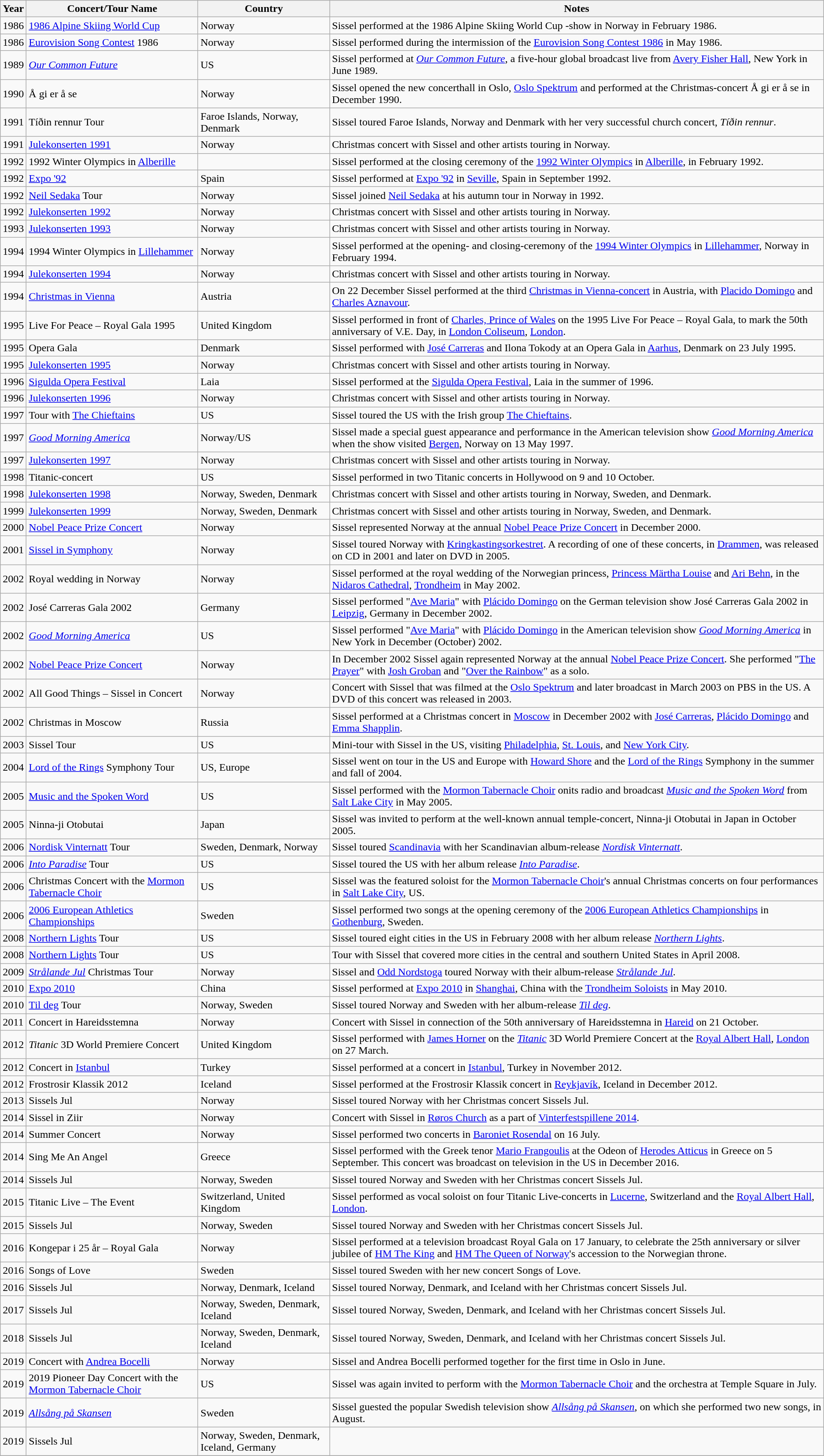<table class="wikitable">
<tr>
<th>Year</th>
<th>Concert/Tour Name</th>
<th>Country</th>
<th>Notes</th>
</tr>
<tr>
<td>1986</td>
<td><a href='#'>1986 Alpine Skiing World Cup</a></td>
<td>Norway</td>
<td>Sissel performed at the 1986 Alpine Skiing World Cup -show in Norway in February 1986.</td>
</tr>
<tr>
<td>1986</td>
<td><a href='#'>Eurovision Song Contest</a> 1986</td>
<td>Norway</td>
<td>Sissel performed during the intermission of the <a href='#'>Eurovision Song Contest 1986</a> in May 1986.</td>
</tr>
<tr>
<td>1989</td>
<td><em><a href='#'>Our Common Future</a></em></td>
<td>US</td>
<td>Sissel performed at <em><a href='#'>Our Common Future</a></em>, a five-hour global  broadcast live from <a href='#'>Avery Fisher Hall</a>, New York in June 1989.</td>
</tr>
<tr>
<td>1990</td>
<td>Å gi er å se</td>
<td>Norway</td>
<td>Sissel opened the new concerthall in Oslo, <a href='#'>Oslo Spektrum</a> and performed at the Christmas-concert Å gi er å se in December 1990.</td>
</tr>
<tr>
<td>1991</td>
<td>Tíðin rennur Tour</td>
<td>Faroe Islands, Norway, Denmark</td>
<td>Sissel toured Faroe Islands, Norway and Denmark with her very successful church concert, <em>Tíðin rennur</em>.</td>
</tr>
<tr>
<td>1991</td>
<td><a href='#'>Julekonserten 1991</a></td>
<td>Norway</td>
<td>Christmas concert with Sissel and other artists touring in Norway.</td>
</tr>
<tr>
<td>1992</td>
<td>1992 Winter Olympics in <a href='#'>Alberille</a></td>
<td></td>
<td>Sissel performed at the closing ceremony of the <a href='#'>1992 Winter Olympics</a> in <a href='#'>Alberille</a>,  in February 1992.</td>
</tr>
<tr>
<td>1992</td>
<td><a href='#'>Expo '92</a></td>
<td>Spain</td>
<td>Sissel performed at <a href='#'>Expo '92</a> in <a href='#'>Seville</a>, Spain in September 1992.</td>
</tr>
<tr>
<td>1992</td>
<td><a href='#'>Neil Sedaka</a> Tour</td>
<td>Norway</td>
<td>Sissel joined <a href='#'>Neil Sedaka</a> at his autumn tour in Norway in 1992.</td>
</tr>
<tr>
<td>1992</td>
<td><a href='#'>Julekonserten 1992</a></td>
<td>Norway</td>
<td>Christmas concert with Sissel and other artists touring in Norway.</td>
</tr>
<tr>
<td>1993</td>
<td><a href='#'>Julekonserten 1993</a></td>
<td>Norway</td>
<td>Christmas concert with Sissel and other artists touring in Norway.</td>
</tr>
<tr>
<td>1994</td>
<td>1994 Winter Olympics in <a href='#'>Lillehammer</a></td>
<td>Norway</td>
<td>Sissel performed at the opening- and closing-ceremony of the <a href='#'>1994 Winter Olympics</a> in <a href='#'>Lillehammer</a>, Norway in February 1994.</td>
</tr>
<tr>
<td>1994</td>
<td><a href='#'>Julekonserten 1994</a></td>
<td>Norway</td>
<td>Christmas concert with Sissel and other artists touring in Norway.</td>
</tr>
<tr>
<td>1994</td>
<td><a href='#'>Christmas in Vienna</a></td>
<td>Austria</td>
<td>On 22 December Sissel performed at the third <a href='#'>Christmas in Vienna-concert</a> in Austria, with <a href='#'>Placido Domingo</a> and <a href='#'>Charles Aznavour</a>.</td>
</tr>
<tr>
<td>1995</td>
<td>Live For Peace – Royal Gala 1995</td>
<td>United Kingdom</td>
<td>Sissel performed in front of <a href='#'>Charles, Prince of Wales</a> on the 1995 Live For Peace – Royal Gala, to mark the 50th anniversary of V.E. Day, in <a href='#'>London Coliseum</a>, <a href='#'>London</a>.</td>
</tr>
<tr>
<td>1995</td>
<td>Opera Gala</td>
<td>Denmark</td>
<td>Sissel performed with <a href='#'>José Carreras</a> and Ilona Tokody at an Opera Gala in <a href='#'>Aarhus</a>, Denmark on 23 July 1995.</td>
</tr>
<tr>
<td>1995</td>
<td><a href='#'>Julekonserten 1995</a></td>
<td>Norway</td>
<td>Christmas concert with Sissel and other artists touring in Norway.</td>
</tr>
<tr>
<td>1996</td>
<td><a href='#'>Sigulda Opera Festival</a></td>
<td>Laia</td>
<td>Sissel performed at the <a href='#'>Sigulda Opera Festival</a>, Laia in the summer of 1996.</td>
</tr>
<tr>
<td>1996</td>
<td><a href='#'>Julekonserten 1996</a></td>
<td>Norway</td>
<td>Christmas concert with Sissel and other artists touring in Norway.</td>
</tr>
<tr>
<td>1997</td>
<td>Tour with <a href='#'>The Chieftains</a></td>
<td>US</td>
<td>Sissel toured the US with the Irish group <a href='#'>The Chieftains</a>.</td>
</tr>
<tr>
<td>1997</td>
<td><em><a href='#'>Good Morning America</a></em></td>
<td>Norway/US</td>
<td>Sissel made a special guest appearance and performance in the American television show <em><a href='#'>Good Morning America</a></em> when the show visited <a href='#'>Bergen</a>, Norway on 13 May 1997.</td>
</tr>
<tr>
<td>1997</td>
<td><a href='#'>Julekonserten 1997</a></td>
<td>Norway</td>
<td>Christmas concert with Sissel and other artists touring in Norway.</td>
</tr>
<tr>
<td>1998</td>
<td>Titanic-concert</td>
<td>US</td>
<td>Sissel performed in two Titanic concerts in Hollywood on 9 and 10 October.</td>
</tr>
<tr>
<td>1998</td>
<td><a href='#'>Julekonserten 1998</a></td>
<td>Norway, Sweden, Denmark</td>
<td>Christmas concert with Sissel and other artists touring in Norway, Sweden, and Denmark.</td>
</tr>
<tr>
<td>1999</td>
<td><a href='#'>Julekonserten 1999</a></td>
<td>Norway, Sweden, Denmark</td>
<td>Christmas concert with Sissel and other artists touring in Norway, Sweden, and Denmark.</td>
</tr>
<tr>
<td>2000</td>
<td><a href='#'>Nobel Peace Prize Concert</a></td>
<td>Norway</td>
<td>Sissel represented Norway at the annual <a href='#'>Nobel Peace Prize Concert</a> in December 2000.</td>
</tr>
<tr>
<td>2001</td>
<td><a href='#'>Sissel in Symphony</a></td>
<td>Norway</td>
<td>Sissel toured Norway with <a href='#'>Kringkastingsorkestret</a>. A recording of one of these concerts, in <a href='#'>Drammen</a>, was released on CD in 2001 and later on DVD in 2005.</td>
</tr>
<tr>
<td>2002</td>
<td>Royal wedding in Norway</td>
<td>Norway</td>
<td>Sissel performed at the royal wedding of the Norwegian princess, <a href='#'>Princess Märtha Louise</a> and <a href='#'>Ari Behn</a>, in the <a href='#'>Nidaros Cathedral</a>, <a href='#'>Trondheim</a> in May 2002.</td>
</tr>
<tr>
<td>2002</td>
<td>José Carreras Gala 2002</td>
<td>Germany</td>
<td>Sissel performed "<a href='#'>Ave Maria</a>" with <a href='#'>Plácido Domingo</a> on the German television show José Carreras Gala 2002 in <a href='#'>Leipzig</a>, Germany in December 2002.</td>
</tr>
<tr>
<td>2002</td>
<td><em><a href='#'>Good Morning America</a></em></td>
<td>US</td>
<td>Sissel performed "<a href='#'>Ave Maria</a>" with <a href='#'>Plácido Domingo</a> in the American television show <em><a href='#'>Good Morning America</a></em> in New York in December (October) 2002.</td>
</tr>
<tr>
<td>2002</td>
<td><a href='#'>Nobel Peace Prize Concert</a></td>
<td>Norway</td>
<td>In December 2002 Sissel again represented Norway at the annual <a href='#'>Nobel Peace Prize Concert</a>. She performed "<a href='#'>The Prayer</a>" with <a href='#'>Josh Groban</a> and "<a href='#'>Over the Rainbow</a>" as a solo.</td>
</tr>
<tr>
<td>2002</td>
<td>All Good Things – Sissel in Concert</td>
<td>Norway</td>
<td>Concert with Sissel that was filmed at the <a href='#'>Oslo Spektrum</a> and later broadcast in March 2003 on PBS in the US. A DVD of this concert was released in 2003.</td>
</tr>
<tr>
<td>2002</td>
<td>Christmas in Moscow</td>
<td>Russia</td>
<td>Sissel performed at a Christmas concert in <a href='#'>Moscow</a> in December 2002 with <a href='#'>José Carreras</a>, <a href='#'>Plácido Domingo</a> and <a href='#'>Emma Shapplin</a>.</td>
</tr>
<tr>
<td>2003</td>
<td>Sissel Tour</td>
<td>US</td>
<td>Mini-tour with Sissel in the US, visiting <a href='#'>Philadelphia</a>, <a href='#'>St. Louis</a>, and <a href='#'>New York City</a>.</td>
</tr>
<tr>
<td>2004</td>
<td><a href='#'>Lord of the Rings</a> Symphony Tour</td>
<td>US, Europe</td>
<td>Sissel went on tour in the US and Europe with <a href='#'>Howard Shore</a> and the <a href='#'>Lord of the Rings</a> Symphony in the summer and fall of 2004.</td>
</tr>
<tr>
<td>2005</td>
<td><a href='#'>Music and the Spoken Word</a></td>
<td>US</td>
<td>Sissel performed with the <a href='#'>Mormon Tabernacle Choir</a> onits radio and broadcast <em><a href='#'>Music and the Spoken Word</a></em> from <a href='#'>Salt Lake City</a> in May 2005.</td>
</tr>
<tr>
<td>2005</td>
<td>Ninna-ji Otobutai</td>
<td>Japan</td>
<td>Sissel was invited to perform at the well-known annual temple-concert, Ninna-ji Otobutai in Japan in October 2005.</td>
</tr>
<tr>
<td>2006</td>
<td><a href='#'>Nordisk Vinternatt</a> Tour</td>
<td>Sweden, Denmark, Norway</td>
<td>Sissel toured <a href='#'>Scandinavia</a> with her Scandinavian album-release <em><a href='#'>Nordisk Vinternatt</a></em>.</td>
</tr>
<tr>
<td>2006</td>
<td><em><a href='#'>Into Paradise</a></em> Tour</td>
<td>US</td>
<td>Sissel toured the US with her album release <em><a href='#'>Into Paradise</a></em>.</td>
</tr>
<tr>
<td>2006</td>
<td>Christmas Concert with the <a href='#'>Mormon Tabernacle Choir</a></td>
<td>US</td>
<td>Sissel was the featured soloist for the <a href='#'>Mormon Tabernacle Choir</a>'s annual Christmas concerts on four performances in <a href='#'>Salt Lake City</a>, US.</td>
</tr>
<tr>
<td>2006</td>
<td><a href='#'>2006 European Athletics Championships</a></td>
<td>Sweden</td>
<td>Sissel performed two songs at the opening ceremony of the <a href='#'>2006 European Athletics Championships</a> in <a href='#'>Gothenburg</a>, Sweden.</td>
</tr>
<tr>
<td>2008</td>
<td><a href='#'>Northern Lights</a> Tour</td>
<td>US</td>
<td>Sissel toured eight cities in the US in February 2008 with her album release <em><a href='#'>Northern Lights</a></em>.</td>
</tr>
<tr>
<td>2008</td>
<td><a href='#'>Northern Lights</a> Tour</td>
<td>US</td>
<td>Tour with Sissel that covered more cities in the central and southern United States in April 2008.</td>
</tr>
<tr>
<td>2009</td>
<td><em><a href='#'>Strålande Jul</a></em> Christmas Tour</td>
<td>Norway</td>
<td>Sissel and <a href='#'>Odd Nordstoga</a> toured Norway with their album-release <em><a href='#'>Strålande Jul</a></em>.</td>
</tr>
<tr>
<td>2010</td>
<td><a href='#'>Expo 2010</a></td>
<td>China</td>
<td>Sissel performed at <a href='#'>Expo 2010</a> in <a href='#'>Shanghai</a>, China with the <a href='#'>Trondheim Soloists</a> in May 2010.</td>
</tr>
<tr>
<td>2010</td>
<td><a href='#'>Til deg</a> Tour</td>
<td>Norway, Sweden</td>
<td>Sissel toured Norway and Sweden with her album-release <em><a href='#'>Til deg</a></em>.</td>
</tr>
<tr>
<td>2011</td>
<td>Concert in Hareidsstemna</td>
<td>Norway</td>
<td>Concert with Sissel in connection of the 50th anniversary of Hareidsstemna in <a href='#'>Hareid</a> on 21 October.</td>
</tr>
<tr>
<td>2012</td>
<td><em>Titanic</em> 3D World Premiere Concert</td>
<td>United Kingdom</td>
<td>Sissel performed with <a href='#'>James Horner</a> on the <em><a href='#'>Titanic</a></em> 3D World Premiere Concert at the <a href='#'>Royal Albert Hall</a>, <a href='#'>London</a> on 27 March.</td>
</tr>
<tr>
<td>2012</td>
<td>Concert in <a href='#'>Istanbul</a></td>
<td>Turkey</td>
<td>Sissel performed at a concert in <a href='#'>Istanbul</a>, Turkey in November 2012.</td>
</tr>
<tr>
<td>2012</td>
<td>Frostrosir Klassik 2012</td>
<td>Iceland</td>
<td>Sissel performed at the Frostrosir Klassik concert in <a href='#'>Reykjavík</a>, Iceland in December 2012.</td>
</tr>
<tr>
<td>2013</td>
<td>Sissels Jul</td>
<td>Norway</td>
<td>Sissel toured Norway with her Christmas concert Sissels Jul.</td>
</tr>
<tr>
<td>2014</td>
<td>Sissel in Ziir</td>
<td>Norway</td>
<td>Concert with Sissel in <a href='#'>Røros Church</a> as a part of <a href='#'>Vinterfestspillene 2014</a>.</td>
</tr>
<tr>
<td>2014</td>
<td>Summer Concert</td>
<td>Norway</td>
<td>Sissel performed two concerts in <a href='#'>Baroniet Rosendal</a> on 16 July.</td>
</tr>
<tr>
<td>2014</td>
<td>Sing Me An Angel</td>
<td>Greece</td>
<td>Sissel performed with the Greek tenor <a href='#'>Mario Frangoulis</a> at the Odeon of <a href='#'>Herodes Atticus</a> in Greece on 5 September. This concert was broadcast on television in the US in December 2016.</td>
</tr>
<tr>
<td>2014</td>
<td>Sissels Jul</td>
<td>Norway, Sweden</td>
<td>Sissel toured Norway and Sweden with her Christmas concert Sissels Jul.</td>
</tr>
<tr>
<td>2015</td>
<td>Titanic Live – The Event</td>
<td>Switzerland, United Kingdom</td>
<td>Sissel performed as vocal soloist on four Titanic Live-concerts in <a href='#'>Lucerne</a>, Switzerland and the <a href='#'>Royal Albert Hall</a>, <a href='#'>London</a>.</td>
</tr>
<tr>
<td>2015</td>
<td>Sissels Jul</td>
<td>Norway, Sweden</td>
<td>Sissel toured Norway and Sweden with her Christmas concert Sissels Jul.</td>
</tr>
<tr>
<td>2016</td>
<td>Kongepar i 25 år – Royal Gala</td>
<td>Norway</td>
<td>Sissel performed at a television broadcast Royal Gala on 17 January, to celebrate the 25th anniversary or silver jubilee of <a href='#'>HM The King</a> and <a href='#'>HM The Queen of Norway</a>'s accession to the Norwegian throne.</td>
</tr>
<tr>
<td>2016</td>
<td>Songs of Love</td>
<td>Sweden</td>
<td>Sissel toured Sweden with her new concert Songs of Love.</td>
</tr>
<tr>
<td>2016</td>
<td>Sissels Jul</td>
<td>Norway, Denmark, Iceland</td>
<td>Sissel toured Norway, Denmark, and Iceland with her Christmas concert Sissels Jul.</td>
</tr>
<tr>
<td>2017</td>
<td>Sissels Jul</td>
<td>Norway, Sweden, Denmark, Iceland</td>
<td>Sissel toured Norway, Sweden, Denmark, and Iceland with her Christmas concert Sissels Jul.</td>
</tr>
<tr>
<td>2018</td>
<td>Sissels Jul</td>
<td>Norway, Sweden, Denmark, Iceland</td>
<td>Sissel toured Norway, Sweden, Denmark, and Iceland with her Christmas concert Sissels Jul.</td>
</tr>
<tr>
<td>2019</td>
<td>Concert with <a href='#'>Andrea Bocelli</a></td>
<td>Norway</td>
<td>Sissel and Andrea Bocelli performed together for the first time in Oslo in June.</td>
</tr>
<tr>
<td>2019</td>
<td>2019 Pioneer Day Concert with the <a href='#'>Mormon Tabernacle Choir</a></td>
<td>US</td>
<td>Sissel was again invited to perform with the <a href='#'>Mormon Tabernacle Choir</a> and the orchestra at Temple Square in July.</td>
</tr>
<tr>
<td>2019</td>
<td><em><a href='#'>Allsång på Skansen</a></em></td>
<td>Sweden</td>
<td>Sissel guested the popular Swedish television show <em><a href='#'>Allsång på Skansen</a></em>, on which she performed two new songs, in August.</td>
</tr>
<tr>
<td>2019</td>
<td>Sissels Jul</td>
<td>Norway, Sweden, Denmark, Iceland, Germany</td>
<td></td>
</tr>
<tr>
</tr>
</table>
